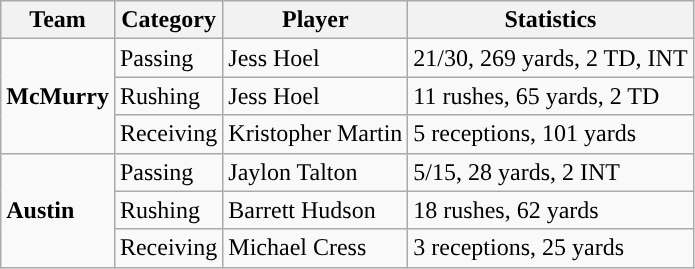<table class="wikitable" style="float: left;">
<tr>
<th>Team</th>
<th>Category</th>
<th>Player</th>
<th>Statistics</th>
</tr>
<tr>
<td rowspan=3><strong>McMurry</strong></td>
<td>Passing</td>
<td>Jess Hoel</td>
<td>21/30, 269 yards, 2 TD, INT</td>
</tr>
<tr>
<td>Rushing</td>
<td>Jess Hoel</td>
<td>11 rushes, 65 yards, 2 TD</td>
</tr>
<tr>
<td>Receiving</td>
<td>Kristopher Martin</td>
<td>5 receptions, 101 yards</td>
</tr>
<tr>
<td rowspan=3><strong>Austin</strong></td>
<td>Passing</td>
<td>Jaylon Talton</td>
<td>5/15, 28 yards, 2 INT</td>
</tr>
<tr>
<td>Rushing</td>
<td>Barrett Hudson</td>
<td>18 rushes, 62 yards</td>
</tr>
<tr>
<td>Receiving</td>
<td>Michael Cress</td>
<td>3 receptions, 25 yards</td>
</tr>
</table>
